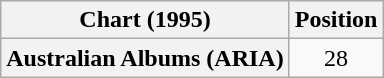<table class="wikitable plainrowheaders" style="text-align:center;">
<tr>
<th scope="col">Chart (1995)</th>
<th scope="col">Position</th>
</tr>
<tr>
<th scope="row">Australian Albums (ARIA)</th>
<td>28</td>
</tr>
</table>
